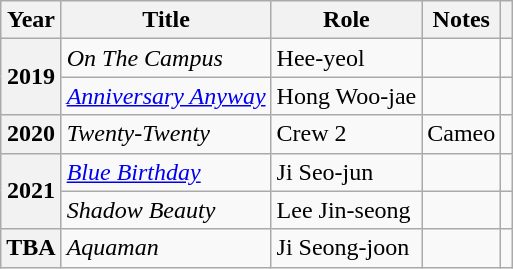<table class="wikitable sortable plainrowheaders">
<tr>
<th scope="col">Year</th>
<th scope="col">Title</th>
<th scope="col">Role</th>
<th scope="col">Notes</th>
<th scope="col" class="unsortable"></th>
</tr>
<tr>
<th scope="row" rowspan="2">2019</th>
<td><em>On The Campus</em></td>
<td>Hee-yeol</td>
<td></td>
<td></td>
</tr>
<tr>
<td><em><a href='#'>Anniversary Anyway</a></em></td>
<td>Hong Woo-jae</td>
<td></td>
<td></td>
</tr>
<tr>
<th scope="row">2020</th>
<td><em>Twenty-Twenty</em></td>
<td>Crew 2</td>
<td>Cameo</td>
<td></td>
</tr>
<tr>
<th rowspan="2" scope="row">2021</th>
<td><em><a href='#'>Blue Birthday</a></em></td>
<td>Ji Seo-jun</td>
<td></td>
<td></td>
</tr>
<tr>
<td><em>Shadow Beauty</em></td>
<td>Lee Jin-seong</td>
<td></td>
<td></td>
</tr>
<tr>
<th scope="row">TBA</th>
<td><em>Aquaman</em></td>
<td>Ji Seong-joon</td>
<td></td>
<td></td>
</tr>
</table>
